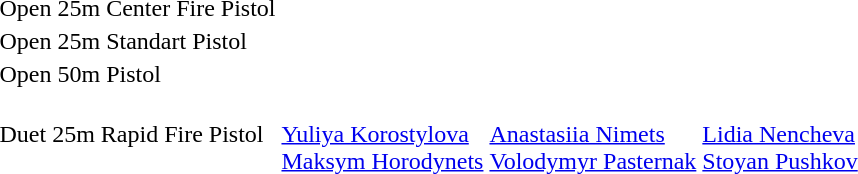<table>
<tr>
<td>Open 25m Center Fire Pistol</td>
<td></td>
<td></td>
<td></td>
</tr>
<tr>
<td>Open 25m Standart Pistol</td>
<td></td>
<td></td>
<td></td>
</tr>
<tr>
<td>Open 50m Pistol</td>
<td></td>
<td></td>
<td></td>
</tr>
<tr>
<td>Duet 25m Rapid Fire Pistol</td>
<td><br><a href='#'>Yuliya Korostylova</a><br><a href='#'>Maksym Horodynets</a></td>
<td><br><a href='#'>Anastasiia Nimets</a><br><a href='#'>Volodymyr Pasternak</a></td>
<td><br><a href='#'>Lidia Nencheva</a><br><a href='#'>Stoyan Pushkov</a></td>
</tr>
</table>
